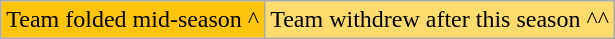<table class="wikitable" style="font-size:100%;line-height:1.1;">
<tr>
<td style="background-color:#FFC40C;">Team folded mid-season ^</td>
<td style="background-color:#FDDB6D;">Team withdrew after this season ^^</td>
</tr>
</table>
